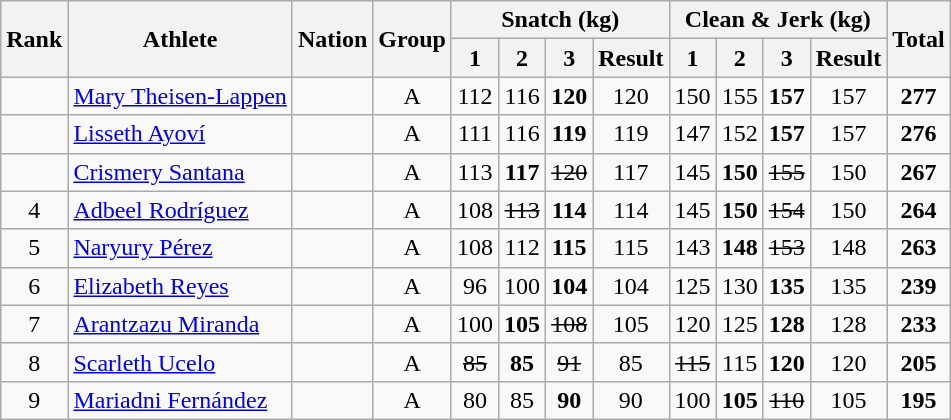<table class="wikitable sortable" style="text-align:center;">
<tr>
<th rowspan=2>Rank</th>
<th rowspan=2>Athlete</th>
<th rowspan=2>Nation</th>
<th rowspan=2>Group</th>
<th colspan=4>Snatch (kg)</th>
<th colspan=4>Clean & Jerk (kg)</th>
<th rowspan=2>Total</th>
</tr>
<tr>
<th>1</th>
<th>2</th>
<th>3</th>
<th>Result</th>
<th>1</th>
<th>2</th>
<th>3</th>
<th>Result</th>
</tr>
<tr>
<td></td>
<td align=left><a href='#'>Mary Theisen-Lappen</a></td>
<td align=left></td>
<td>A</td>
<td>112</td>
<td>116</td>
<td><strong>120</strong></td>
<td>120</td>
<td>150</td>
<td>155</td>
<td><strong>157</strong></td>
<td>157</td>
<td><strong>277</strong></td>
</tr>
<tr>
<td></td>
<td align=left><a href='#'>Lisseth Ayoví</a></td>
<td align=left></td>
<td>A</td>
<td>111</td>
<td>116</td>
<td><strong>119</strong></td>
<td>119</td>
<td>147</td>
<td>152</td>
<td><strong>157</strong></td>
<td>157</td>
<td><strong>276</strong></td>
</tr>
<tr>
<td></td>
<td align=left><a href='#'>Crismery Santana</a></td>
<td align=left></td>
<td>A</td>
<td>113</td>
<td><strong>117</strong></td>
<td><s>120</s></td>
<td>117</td>
<td>145</td>
<td><strong>150</strong></td>
<td><s>155</s></td>
<td>150</td>
<td><strong>267</strong></td>
</tr>
<tr>
<td>4</td>
<td align=left><a href='#'>Adbeel Rodríguez</a></td>
<td align=left></td>
<td>A</td>
<td>108</td>
<td><s>113</s></td>
<td><strong>114</strong></td>
<td>114</td>
<td>145</td>
<td><strong>150</strong></td>
<td><s>154</s></td>
<td>150</td>
<td><strong>264</strong></td>
</tr>
<tr>
<td>5</td>
<td align=left><a href='#'>Naryury Pérez</a></td>
<td align=left></td>
<td>A</td>
<td>108</td>
<td>112</td>
<td><strong>115</strong></td>
<td>115</td>
<td>143</td>
<td><strong>148</strong></td>
<td><s>153</s></td>
<td>148</td>
<td><strong>263</strong></td>
</tr>
<tr>
<td>6</td>
<td align=left><a href='#'>Elizabeth Reyes</a></td>
<td align=left></td>
<td>A</td>
<td>96</td>
<td>100</td>
<td><strong>104</strong></td>
<td>104</td>
<td>125</td>
<td>130</td>
<td><strong>135</strong></td>
<td>135</td>
<td><strong>239</strong></td>
</tr>
<tr>
<td>7</td>
<td align=left><a href='#'>Arantzazu Miranda</a></td>
<td align=left></td>
<td>A</td>
<td>100</td>
<td><strong>105</strong></td>
<td><s>108</s></td>
<td>105</td>
<td>120</td>
<td>125</td>
<td><strong>128</strong></td>
<td>128</td>
<td><strong>233</strong></td>
</tr>
<tr>
<td>8</td>
<td align=left><a href='#'>Scarleth Ucelo</a></td>
<td align=left></td>
<td>A</td>
<td><s>85</s></td>
<td><strong>85</strong></td>
<td><s>91</s></td>
<td>85</td>
<td><s>115</s></td>
<td>115</td>
<td><strong>120</strong></td>
<td>120</td>
<td><strong>205</strong></td>
</tr>
<tr>
<td>9</td>
<td align=left><a href='#'>Mariadni Fernández</a></td>
<td align=left></td>
<td>A</td>
<td>80</td>
<td>85</td>
<td><strong>90</strong></td>
<td>90</td>
<td>100</td>
<td><strong>105</strong></td>
<td><s>110</s></td>
<td>105</td>
<td><strong>195</strong></td>
</tr>
</table>
